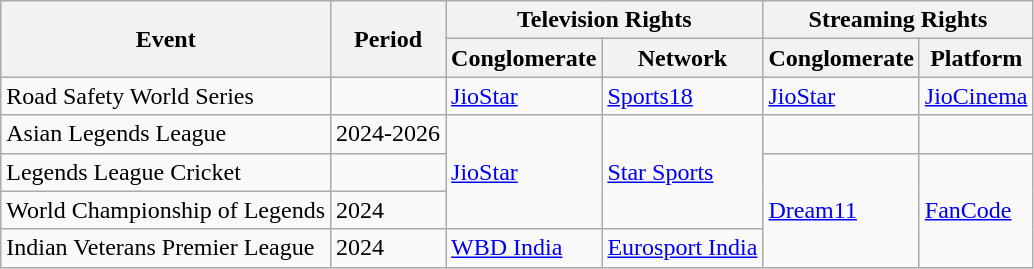<table class="wikitable">
<tr>
<th colspan="2" rowspan="2">Event</th>
<th rowspan="2">Period</th>
<th colspan="2">Television Rights</th>
<th colspan="2">Streaming Rights</th>
</tr>
<tr>
<th>Conglomerate</th>
<th>Network</th>
<th>Conglomerate</th>
<th>Platform</th>
</tr>
<tr>
<td colspan="2">Road Safety World Series</td>
<td></td>
<td><a href='#'>JioStar</a></td>
<td><a href='#'>Sports18</a></td>
<td><a href='#'>JioStar</a></td>
<td><a href='#'>JioCinema</a></td>
</tr>
<tr>
<td colspan="2">Asian Legends League</td>
<td>2024-2026</td>
<td rowspan="3"><a href='#'>JioStar</a></td>
<td rowspan="3"><a href='#'>Star Sports</a></td>
<td></td>
<td></td>
</tr>
<tr>
<td colspan="2">Legends League Cricket</td>
<td></td>
<td rowspan="3"><a href='#'>Dream11</a></td>
<td rowspan="3"><a href='#'>FanCode</a></td>
</tr>
<tr>
<td colspan="2">World Championship of Legends</td>
<td>2024</td>
</tr>
<tr>
<td colspan="2">Indian Veterans Premier League</td>
<td>2024</td>
<td><a href='#'>WBD India</a></td>
<td><a href='#'>Eurosport India</a></td>
</tr>
</table>
